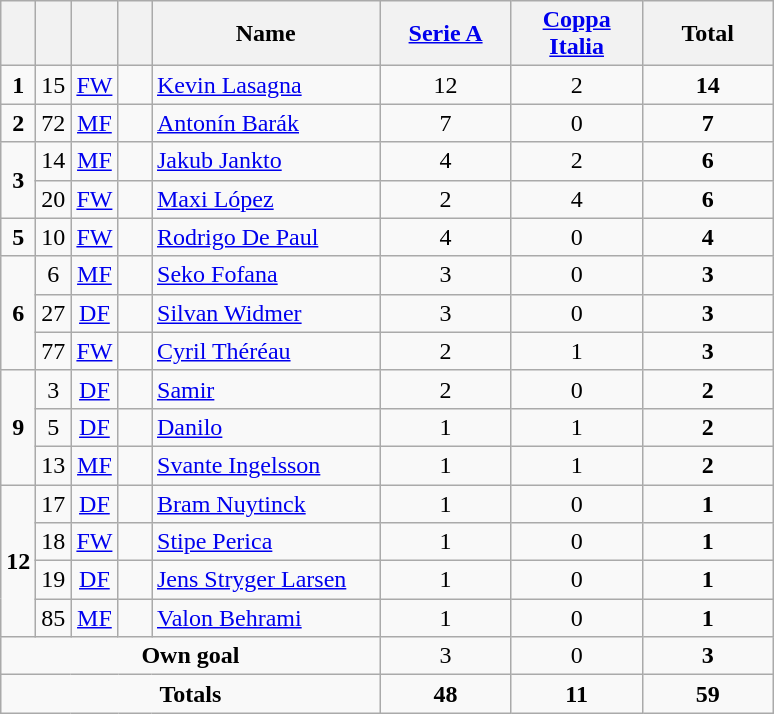<table class="wikitable" style="text-align:center">
<tr>
<th width=15></th>
<th width=15></th>
<th width=15></th>
<th width=15></th>
<th width=145>Name</th>
<th width=80><strong><a href='#'>Serie A</a></strong></th>
<th width=80><strong><a href='#'>Coppa Italia</a></strong></th>
<th width=80>Total</th>
</tr>
<tr>
<td><strong>1</strong></td>
<td>15</td>
<td><a href='#'>FW</a></td>
<td></td>
<td align=left><a href='#'>Kevin Lasagna</a></td>
<td>12</td>
<td>2</td>
<td><strong>14</strong></td>
</tr>
<tr>
<td><strong>2</strong></td>
<td>72</td>
<td><a href='#'>MF</a></td>
<td></td>
<td align=left><a href='#'>Antonín Barák</a></td>
<td>7</td>
<td>0</td>
<td><strong>7</strong></td>
</tr>
<tr>
<td rowspan=2><strong>3</strong></td>
<td>14</td>
<td><a href='#'>MF</a></td>
<td></td>
<td align=left><a href='#'>Jakub Jankto</a></td>
<td>4</td>
<td>2</td>
<td><strong>6</strong></td>
</tr>
<tr>
<td>20</td>
<td><a href='#'>FW</a></td>
<td></td>
<td align=left><a href='#'>Maxi López</a></td>
<td>2</td>
<td>4</td>
<td><strong>6</strong></td>
</tr>
<tr>
<td><strong>5</strong></td>
<td>10</td>
<td><a href='#'>FW</a></td>
<td></td>
<td align=left><a href='#'>Rodrigo De Paul</a></td>
<td>4</td>
<td>0</td>
<td><strong>4</strong></td>
</tr>
<tr>
<td rowspan=3><strong>6</strong></td>
<td>6</td>
<td><a href='#'>MF</a></td>
<td></td>
<td align=left><a href='#'>Seko Fofana</a></td>
<td>3</td>
<td>0</td>
<td><strong>3</strong></td>
</tr>
<tr>
<td>27</td>
<td><a href='#'>DF</a></td>
<td></td>
<td align=left><a href='#'>Silvan Widmer</a></td>
<td>3</td>
<td>0</td>
<td><strong>3</strong></td>
</tr>
<tr>
<td>77</td>
<td><a href='#'>FW</a></td>
<td></td>
<td align=left><a href='#'>Cyril Théréau</a></td>
<td>2</td>
<td>1</td>
<td><strong>3</strong></td>
</tr>
<tr>
<td rowspan=3><strong>9</strong></td>
<td>3</td>
<td><a href='#'>DF</a></td>
<td></td>
<td align=left><a href='#'>Samir</a></td>
<td>2</td>
<td>0</td>
<td><strong>2</strong></td>
</tr>
<tr>
<td>5</td>
<td><a href='#'>DF</a></td>
<td></td>
<td align=left><a href='#'>Danilo</a></td>
<td>1</td>
<td>1</td>
<td><strong>2</strong></td>
</tr>
<tr>
<td>13</td>
<td><a href='#'>MF</a></td>
<td></td>
<td align=left><a href='#'>Svante Ingelsson</a></td>
<td>1</td>
<td>1</td>
<td><strong>2</strong></td>
</tr>
<tr>
<td rowspan=4><strong>12</strong></td>
<td>17</td>
<td><a href='#'>DF</a></td>
<td></td>
<td align=left><a href='#'>Bram Nuytinck</a></td>
<td>1</td>
<td>0</td>
<td><strong>1</strong></td>
</tr>
<tr>
<td>18</td>
<td><a href='#'>FW</a></td>
<td></td>
<td align=left><a href='#'>Stipe Perica</a></td>
<td>1</td>
<td>0</td>
<td><strong>1</strong></td>
</tr>
<tr>
<td>19</td>
<td><a href='#'>DF</a></td>
<td></td>
<td align=left><a href='#'>Jens Stryger Larsen</a></td>
<td>1</td>
<td>0</td>
<td><strong>1</strong></td>
</tr>
<tr>
<td>85</td>
<td><a href='#'>MF</a></td>
<td></td>
<td align=left><a href='#'>Valon Behrami</a></td>
<td>1</td>
<td>0</td>
<td><strong>1</strong></td>
</tr>
<tr>
<td colspan=5><strong>Own goal</strong></td>
<td>3</td>
<td>0</td>
<td><strong>3</strong></td>
</tr>
<tr>
<td colspan=5><strong>Totals</strong></td>
<td><strong>48</strong></td>
<td><strong>11</strong></td>
<td><strong>59</strong></td>
</tr>
</table>
